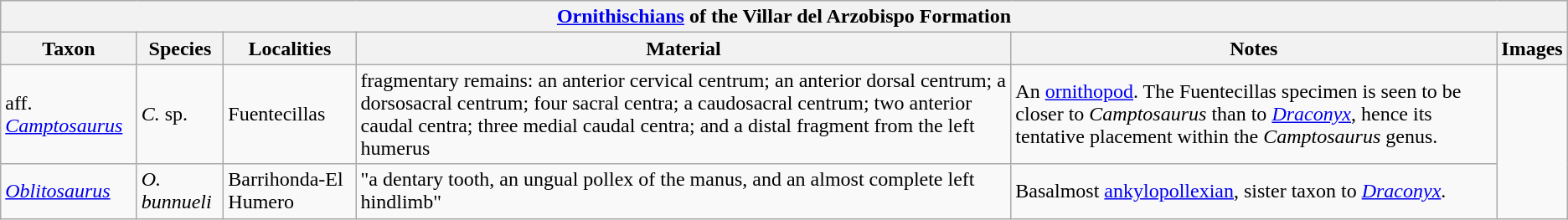<table class="wikitable">
<tr>
<th colspan="6"><a href='#'>Ornithischians</a> of the Villar del Arzobispo Formation</th>
</tr>
<tr>
<th>Taxon</th>
<th>Species</th>
<th>Localities</th>
<th>Material</th>
<th>Notes</th>
<th>Images</th>
</tr>
<tr>
<td>aff. <em><a href='#'>Camptosaurus</a></em></td>
<td><em>C.</em> sp.</td>
<td>Fuentecillas</td>
<td>fragmentary remains: an anterior cervical centrum; an anterior dorsal centrum; a dorsosacral centrum; four sacral centra; a caudosacral centrum; two anterior caudal centra; three medial caudal centra; and a distal fragment from the left humerus</td>
<td>An <a href='#'>ornithopod</a>. The Fuentecillas specimen is seen to be closer to <em>Camptosaurus</em> than to <em><a href='#'>Draconyx</a></em>, hence its tentative placement within the <em>Camptosaurus</em> genus.</td>
<td rowspan =100>  </td>
</tr>
<tr>
<td><em><a href='#'>Oblitosaurus</a></em></td>
<td><em>O. bunnueli</em></td>
<td>Barrihonda-El Humero</td>
<td>"a dentary tooth, an ungual pollex of the manus, and an almost complete left hindlimb"</td>
<td>Basalmost <a href='#'>ankylopollexian</a>, sister taxon to <em><a href='#'>Draconyx</a></em>.</td>
</tr>
</table>
